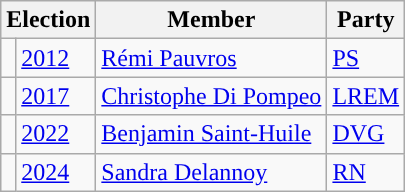<table class="wikitable">
<tr>
<th colspan="2">Election</th>
<th>Member</th>
<th>Party</th>
</tr>
<tr>
<td style="color:inherit;background-color: "></td>
<td><a href='#'>2012</a></td>
<td><a href='#'>Rémi Pauvros</a></td>
<td><a href='#'>PS</a></td>
</tr>
<tr>
<td style="color:inherit;background-color: "></td>
<td><a href='#'>2017</a></td>
<td><a href='#'>Christophe Di Pompeo</a></td>
<td><a href='#'>LREM</a></td>
</tr>
<tr>
<td style="color:inherit;background-color: "></td>
<td><a href='#'>2022</a></td>
<td><a href='#'>Benjamin Saint-Huile</a></td>
<td><a href='#'>DVG</a></td>
</tr>
<tr>
<td></td>
<td><a href='#'>2024</a></td>
<td><a href='#'>Sandra Delannoy</a></td>
<td><a href='#'>RN</a></td>
</tr>
</table>
